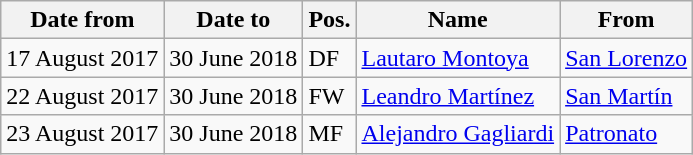<table class="wikitable">
<tr>
<th>Date from</th>
<th>Date to</th>
<th>Pos.</th>
<th>Name</th>
<th>From</th>
</tr>
<tr>
<td>17 August 2017</td>
<td>30 June 2018</td>
<td>DF</td>
<td> <a href='#'>Lautaro Montoya</a></td>
<td> <a href='#'>San Lorenzo</a></td>
</tr>
<tr>
<td>22 August 2017</td>
<td>30 June 2018</td>
<td>FW</td>
<td> <a href='#'>Leandro Martínez</a></td>
<td> <a href='#'>San Martín</a></td>
</tr>
<tr>
<td>23 August 2017</td>
<td>30 June 2018</td>
<td>MF</td>
<td> <a href='#'>Alejandro Gagliardi</a></td>
<td> <a href='#'>Patronato</a></td>
</tr>
</table>
